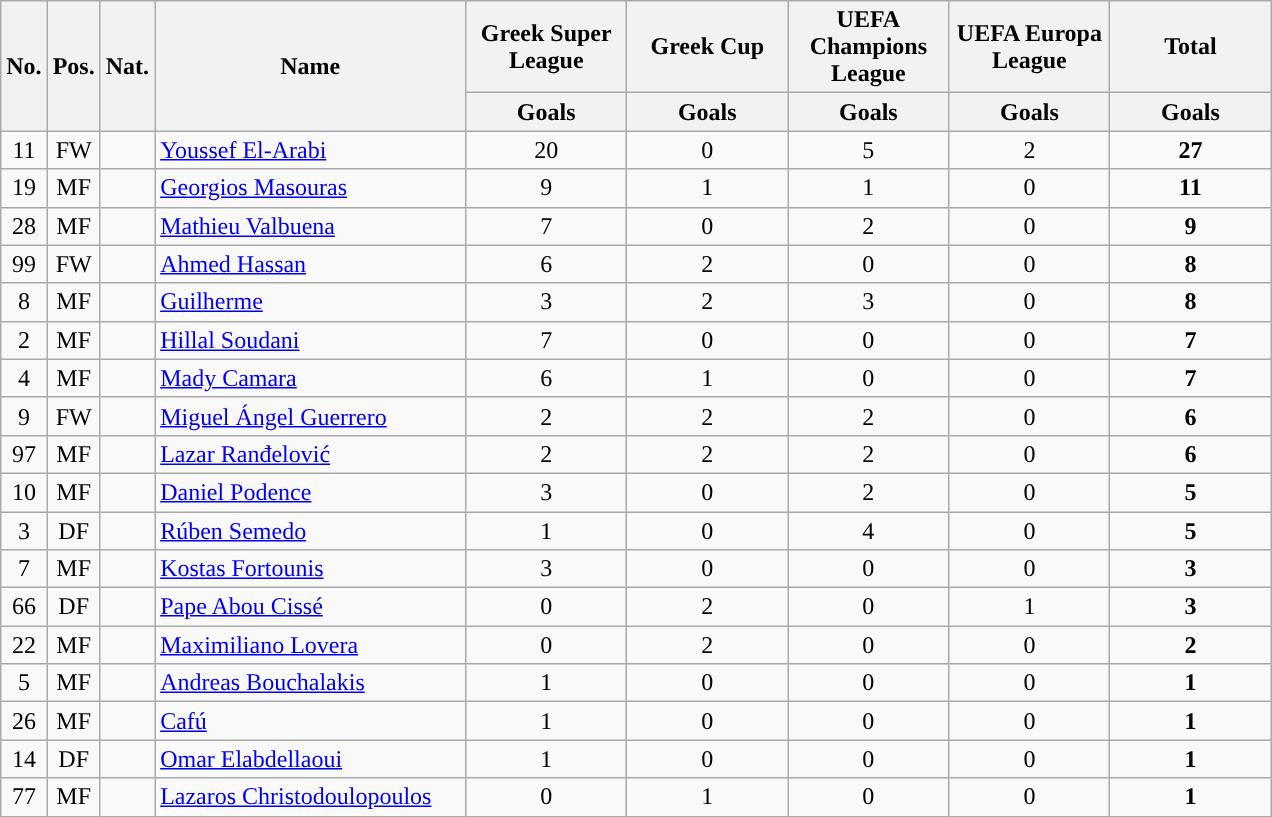<table class="wikitable sortable" style="text-align:center">
<tr>
<th style="text-align:center;" rowspan="2">No.</th>
<th style="text-align:center;" rowspan="2">Pos.</th>
<th style="text-align:center;" rowspan="2">Nat.</th>
<th style="text-align:center; width:200px;" rowspan="2">Name</th>
<th style="text-align:center; width:100px;">Greek Super League</th>
<th style="text-align:center; width:100px;">Greek Cup</th>
<th style="text-align:center; width:100px;">UEFA Champions League</th>
<th style="text-align:center; width:100px;">UEFA Europa League</th>
<th style="text-align:center; width:100px;">Total</th>
</tr>
<tr>
<th style="text-align:center;">Goals</th>
<th style="text-align:center;">Goals</th>
<th style="text-align:center;">Goals</th>
<th style="text-align:center;">Goals</th>
<th style="text-align:center;">Goals</th>
</tr>
<tr>
<td>11</td>
<td>FW</td>
<td></td>
<td align=left><a href='#'>Youssef El-Arabi</a></td>
<td>20</td>
<td>0</td>
<td>5</td>
<td>2</td>
<td><strong>27</strong></td>
</tr>
<tr>
<td>19</td>
<td>MF</td>
<td></td>
<td align=left><a href='#'>Georgios Masouras</a></td>
<td>9</td>
<td>1</td>
<td>1</td>
<td>0</td>
<td><strong>11</strong></td>
</tr>
<tr>
<td>28</td>
<td>MF</td>
<td></td>
<td align=left><a href='#'>Mathieu Valbuena</a></td>
<td>7</td>
<td>0</td>
<td>2</td>
<td>0</td>
<td><strong>9</strong></td>
</tr>
<tr>
<td>99</td>
<td>FW</td>
<td></td>
<td align=left><a href='#'>Ahmed Hassan</a></td>
<td>6</td>
<td>2</td>
<td>0</td>
<td>0</td>
<td><strong>8</strong></td>
</tr>
<tr>
<td>8</td>
<td>MF</td>
<td></td>
<td align=left><a href='#'>Guilherme</a></td>
<td>3</td>
<td>2</td>
<td>3</td>
<td>0</td>
<td><strong>8</strong></td>
</tr>
<tr>
<td>2</td>
<td>MF</td>
<td></td>
<td align=left><a href='#'>Hillal Soudani</a></td>
<td>7</td>
<td>0</td>
<td>0</td>
<td>0</td>
<td><strong>7</strong></td>
</tr>
<tr>
<td>4</td>
<td>MF</td>
<td></td>
<td align=left><a href='#'>Mady Camara</a></td>
<td>6</td>
<td>1</td>
<td>0</td>
<td>0</td>
<td><strong>7</strong></td>
</tr>
<tr>
<td>9</td>
<td>FW</td>
<td></td>
<td align=left><a href='#'>Miguel Ángel Guerrero</a></td>
<td>2</td>
<td>2</td>
<td>2</td>
<td>0</td>
<td><strong>6</strong></td>
</tr>
<tr>
<td>97</td>
<td>MF</td>
<td></td>
<td align=left><a href='#'>Lazar Ranđelović</a></td>
<td>2</td>
<td>2</td>
<td>2</td>
<td>0</td>
<td><strong>6</strong></td>
</tr>
<tr>
<td>10</td>
<td>MF</td>
<td></td>
<td align=left><a href='#'>Daniel Podence</a></td>
<td>3</td>
<td>0</td>
<td>2</td>
<td>0</td>
<td><strong>5</strong></td>
</tr>
<tr>
<td>3</td>
<td>DF</td>
<td></td>
<td align=left><a href='#'>Rúben Semedo</a></td>
<td>1</td>
<td>0</td>
<td>4</td>
<td>0</td>
<td><strong>5</strong></td>
</tr>
<tr>
<td>7</td>
<td>MF</td>
<td></td>
<td align=left><a href='#'>Kostas Fortounis</a></td>
<td>3</td>
<td>0</td>
<td>0</td>
<td>0</td>
<td><strong>3</strong></td>
</tr>
<tr>
<td>66</td>
<td>DF</td>
<td></td>
<td align=left><a href='#'>Pape Abou Cissé</a></td>
<td>0</td>
<td>2</td>
<td>0</td>
<td>1</td>
<td><strong>3</strong></td>
</tr>
<tr>
<td>22</td>
<td>MF</td>
<td></td>
<td align=left><a href='#'>Maximiliano Lovera</a></td>
<td>0</td>
<td>2</td>
<td>0</td>
<td>0</td>
<td><strong>2</strong></td>
</tr>
<tr>
<td>5</td>
<td>MF</td>
<td></td>
<td align=left><a href='#'>Andreas Bouchalakis</a></td>
<td>1</td>
<td>0</td>
<td>0</td>
<td>0</td>
<td><strong>1</strong></td>
</tr>
<tr>
<td>26</td>
<td>MF</td>
<td></td>
<td align=left><a href='#'>Cafú</a></td>
<td>1</td>
<td>0</td>
<td>0</td>
<td>0</td>
<td><strong>1</strong></td>
</tr>
<tr>
<td>14</td>
<td>DF</td>
<td></td>
<td align=left><a href='#'>Omar Elabdellaoui</a></td>
<td>1</td>
<td>0</td>
<td>0</td>
<td>0</td>
<td><strong>1</strong></td>
</tr>
<tr>
<td>77</td>
<td>MF</td>
<td></td>
<td align=left><a href='#'>Lazaros Christodoulopoulos</a></td>
<td>0</td>
<td>1</td>
<td>0</td>
<td>0</td>
<td><strong>1</strong></td>
</tr>
</table>
